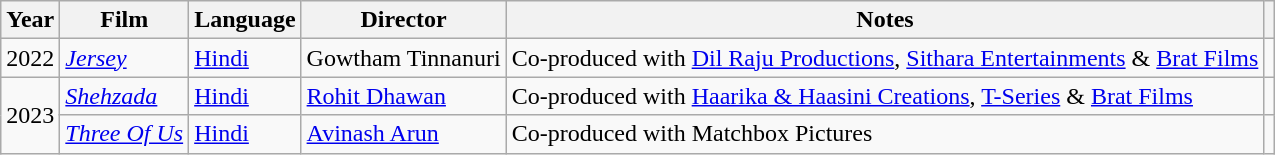<table class="wikitable sortable">
<tr>
<th scope="col">Year</th>
<th scope="col">Film</th>
<th scope="col">Language</th>
<th scope="col">Director</th>
<th scope="col" class="unsortable">Notes</th>
<th scope="col" class="unsortable"></th>
</tr>
<tr>
<td>2022</td>
<td><em><a href='#'>Jersey</a></em></td>
<td><a href='#'>Hindi</a></td>
<td>Gowtham Tinnanuri</td>
<td>Co-produced with <a href='#'>Dil Raju Productions</a>, <a href='#'>Sithara Entertainments</a> & <a href='#'>Brat Films</a></td>
<td></td>
</tr>
<tr>
<td rowspan="2">2023</td>
<td><em><a href='#'>Shehzada</a></em></td>
<td><a href='#'>Hindi</a></td>
<td><a href='#'>Rohit Dhawan</a></td>
<td>Co-produced with <a href='#'>Haarika & Haasini Creations</a>, <a href='#'>T-Series</a> & <a href='#'>Brat Films</a></td>
<td></td>
</tr>
<tr>
<td><em><a href='#'>Three Of Us</a></em></td>
<td><a href='#'>Hindi</a></td>
<td><a href='#'>Avinash Arun</a></td>
<td>Co-produced with Matchbox Pictures</td>
<td></td>
</tr>
</table>
